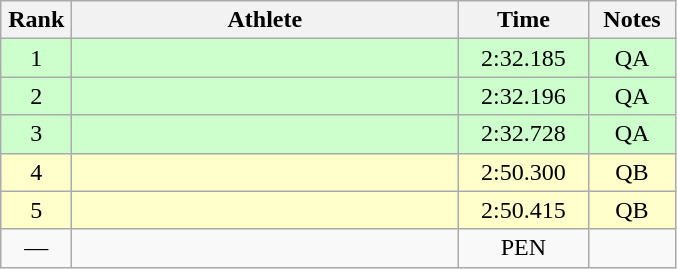<table class=wikitable style="text-align:center">
<tr>
<th width=40>Rank</th>
<th width=250>Athlete</th>
<th width=80>Time</th>
<th width=50>Notes</th>
</tr>
<tr bgcolor="ccffcc">
<td>1</td>
<td align=left></td>
<td>2:32.185</td>
<td>QA</td>
</tr>
<tr bgcolor="ccffcc">
<td>2</td>
<td align=left></td>
<td>2:32.196</td>
<td>QA</td>
</tr>
<tr bgcolor="ccffcc">
<td>3</td>
<td align=left></td>
<td>2:32.728</td>
<td>QA</td>
</tr>
<tr bgcolor="ffffcc">
<td>4</td>
<td align=left></td>
<td>2:50.300</td>
<td>QB</td>
</tr>
<tr bgcolor="ffffcc">
<td>5</td>
<td align=left></td>
<td>2:50.415</td>
<td>QB</td>
</tr>
<tr>
<td>—</td>
<td align=left></td>
<td>PEN</td>
<td></td>
</tr>
</table>
